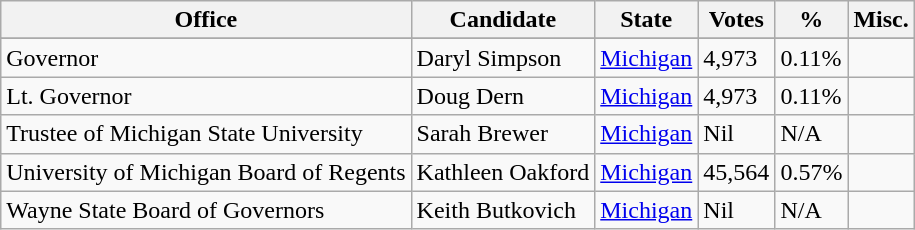<table class="wikitable mw-collapsible">
<tr>
<th>Office</th>
<th>Candidate</th>
<th>State</th>
<th>Votes</th>
<th>%</th>
<th>Misc.</th>
</tr>
<tr>
</tr>
<tr>
<td>Governor</td>
<td>Daryl Simpson</td>
<td><a href='#'>Michigan</a></td>
<td>4,973</td>
<td>0.11%</td>
<td></td>
</tr>
<tr>
<td>Lt. Governor</td>
<td>Doug Dern</td>
<td><a href='#'>Michigan</a></td>
<td>4,973</td>
<td>0.11%</td>
<td></td>
</tr>
<tr>
<td>Trustee of Michigan State University</td>
<td>Sarah Brewer</td>
<td><a href='#'>Michigan</a></td>
<td>Nil</td>
<td>N/A</td>
<td></td>
</tr>
<tr>
<td>University of Michigan Board of Regents</td>
<td>Kathleen Oakford</td>
<td><a href='#'>Michigan</a></td>
<td>45,564</td>
<td>0.57%</td>
<td></td>
</tr>
<tr>
<td>Wayne State Board of Governors</td>
<td>Keith Butkovich</td>
<td><a href='#'>Michigan</a></td>
<td>Nil</td>
<td>N/A</td>
<td></td>
</tr>
</table>
